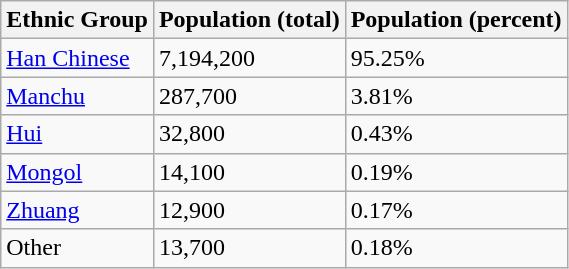<table class="wikitable">
<tr>
<th>Ethnic Group</th>
<th>Population (total)</th>
<th>Population (percent)</th>
</tr>
<tr>
<td><a href='#'>Han Chinese</a></td>
<td>7,194,200</td>
<td>95.25%</td>
</tr>
<tr>
<td><a href='#'>Manchu</a></td>
<td>287,700</td>
<td>3.81%</td>
</tr>
<tr>
<td><a href='#'>Hui</a></td>
<td>32,800</td>
<td>0.43%</td>
</tr>
<tr>
<td><a href='#'>Mongol</a></td>
<td>14,100</td>
<td>0.19%</td>
</tr>
<tr>
<td><a href='#'>Zhuang</a></td>
<td>12,900</td>
<td>0.17%</td>
</tr>
<tr>
<td>Other</td>
<td>13,700</td>
<td>0.18%</td>
</tr>
</table>
